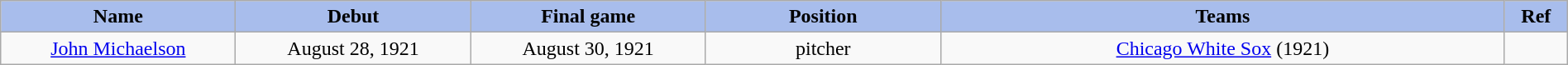<table class="wikitable" style="width: 100%">
<tr>
<th style="background:#a8bdec; width:15%;">Name</th>
<th style="width:15%; background:#a8bdec;">Debut</th>
<th style="width:15%; background:#a8bdec;">Final game</th>
<th style="width:15%; background:#a8bdec;">Position</th>
<th style="width:36%; background:#a8bdec;">Teams</th>
<th style="width:4%; background:#a8bdec;">Ref</th>
</tr>
<tr align=center>
<td><a href='#'>John Michaelson</a></td>
<td>August 28, 1921</td>
<td>August 30, 1921</td>
<td>pitcher</td>
<td><a href='#'>Chicago White Sox</a> (1921)</td>
<td></td>
</tr>
</table>
